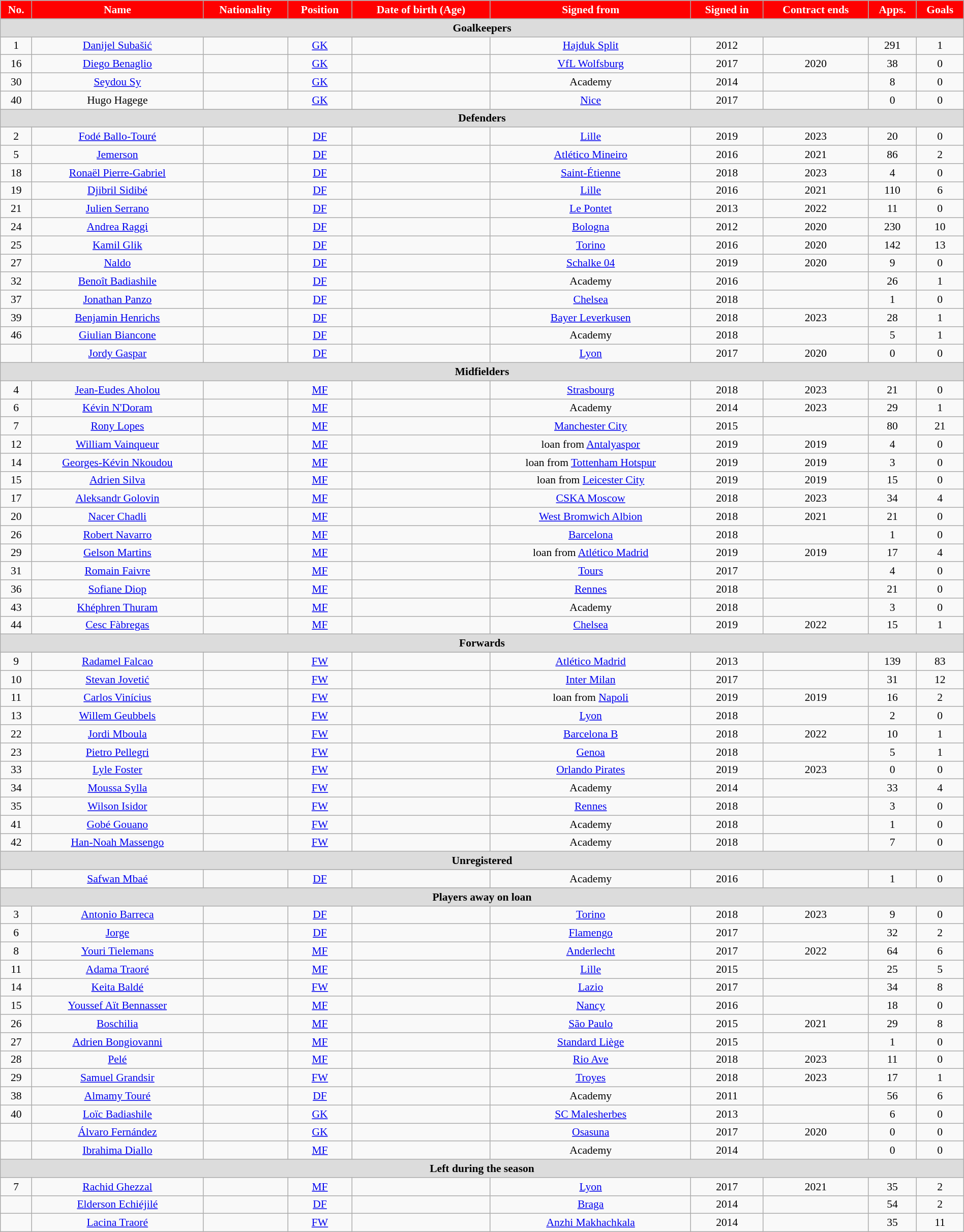<table class="wikitable"  style="text-align:center; font-size:90%; width:100%;">
<tr>
<th style="background:#FF0000; color:white; text-align:center;">No.</th>
<th style="background:#FF0000; color:white; text-align:center;">Name</th>
<th style="background:#FF0000; color:white; text-align:center;">Nationality</th>
<th style="background:#FF0000; color:white; text-align:center;">Position</th>
<th style="background:#FF0000; color:white; text-align:center;">Date of birth (Age)</th>
<th style="background:#FF0000; color:white; text-align:center;">Signed from</th>
<th style="background:#FF0000; color:white; text-align:center;">Signed in</th>
<th style="background:#FF0000; color:white; text-align:center;">Contract ends</th>
<th style="background:#FF0000; color:white; text-align:center;">Apps.</th>
<th style="background:#FF0000; color:white; text-align:center;">Goals</th>
</tr>
<tr>
<th colspan="11"  style="background:#dcdcdc; text-align:center;">Goalkeepers</th>
</tr>
<tr>
<td>1</td>
<td><a href='#'>Danijel Subašić</a></td>
<td></td>
<td><a href='#'>GK</a></td>
<td></td>
<td><a href='#'>Hajduk Split</a></td>
<td>2012</td>
<td></td>
<td>291</td>
<td>1</td>
</tr>
<tr>
<td>16</td>
<td><a href='#'>Diego Benaglio</a></td>
<td></td>
<td><a href='#'>GK</a></td>
<td></td>
<td><a href='#'>VfL Wolfsburg</a></td>
<td>2017</td>
<td>2020</td>
<td>38</td>
<td>0</td>
</tr>
<tr>
<td>30</td>
<td><a href='#'>Seydou Sy</a></td>
<td></td>
<td><a href='#'>GK</a></td>
<td></td>
<td>Academy</td>
<td>2014</td>
<td></td>
<td>8</td>
<td>0</td>
</tr>
<tr>
<td>40</td>
<td>Hugo Hagege</td>
<td></td>
<td><a href='#'>GK</a></td>
<td></td>
<td><a href='#'>Nice</a></td>
<td>2017</td>
<td></td>
<td>0</td>
<td>0</td>
</tr>
<tr>
<th colspan="11"  style="background:#dcdcdc; text-align:center;">Defenders</th>
</tr>
<tr>
<td>2</td>
<td><a href='#'>Fodé Ballo-Touré</a></td>
<td></td>
<td><a href='#'>DF</a></td>
<td></td>
<td><a href='#'>Lille</a></td>
<td>2019</td>
<td>2023</td>
<td>20</td>
<td>0</td>
</tr>
<tr>
<td>5</td>
<td><a href='#'>Jemerson</a></td>
<td></td>
<td><a href='#'>DF</a></td>
<td></td>
<td><a href='#'>Atlético Mineiro</a></td>
<td>2016</td>
<td>2021</td>
<td>86</td>
<td>2</td>
</tr>
<tr>
<td>18</td>
<td><a href='#'>Ronaël Pierre-Gabriel</a></td>
<td></td>
<td><a href='#'>DF</a></td>
<td></td>
<td><a href='#'>Saint-Étienne</a></td>
<td>2018</td>
<td>2023</td>
<td>4</td>
<td>0</td>
</tr>
<tr>
<td>19</td>
<td><a href='#'>Djibril Sidibé</a></td>
<td></td>
<td><a href='#'>DF</a></td>
<td></td>
<td><a href='#'>Lille</a></td>
<td>2016</td>
<td>2021</td>
<td>110</td>
<td>6</td>
</tr>
<tr>
<td>21</td>
<td><a href='#'>Julien Serrano</a></td>
<td></td>
<td><a href='#'>DF</a></td>
<td></td>
<td><a href='#'>Le Pontet</a></td>
<td>2013</td>
<td>2022</td>
<td>11</td>
<td>0</td>
</tr>
<tr>
<td>24</td>
<td><a href='#'>Andrea Raggi</a></td>
<td></td>
<td><a href='#'>DF</a></td>
<td></td>
<td><a href='#'>Bologna</a></td>
<td>2012</td>
<td>2020</td>
<td>230</td>
<td>10</td>
</tr>
<tr>
<td>25</td>
<td><a href='#'>Kamil Glik</a></td>
<td></td>
<td><a href='#'>DF</a></td>
<td></td>
<td><a href='#'>Torino</a></td>
<td>2016</td>
<td>2020</td>
<td>142</td>
<td>13</td>
</tr>
<tr>
<td>27</td>
<td><a href='#'>Naldo</a></td>
<td></td>
<td><a href='#'>DF</a></td>
<td></td>
<td><a href='#'>Schalke 04</a></td>
<td>2019</td>
<td>2020</td>
<td>9</td>
<td>0</td>
</tr>
<tr>
<td>32</td>
<td><a href='#'>Benoît Badiashile</a></td>
<td></td>
<td><a href='#'>DF</a></td>
<td></td>
<td>Academy</td>
<td>2016</td>
<td></td>
<td>26</td>
<td>1</td>
</tr>
<tr>
<td>37</td>
<td><a href='#'>Jonathan Panzo</a></td>
<td></td>
<td><a href='#'>DF</a></td>
<td></td>
<td><a href='#'>Chelsea</a></td>
<td>2018</td>
<td></td>
<td>1</td>
<td>0</td>
</tr>
<tr>
<td>39</td>
<td><a href='#'>Benjamin Henrichs</a></td>
<td></td>
<td><a href='#'>DF</a></td>
<td></td>
<td><a href='#'>Bayer Leverkusen</a></td>
<td>2018</td>
<td>2023</td>
<td>28</td>
<td>1</td>
</tr>
<tr>
<td>46</td>
<td><a href='#'>Giulian Biancone</a></td>
<td></td>
<td><a href='#'>DF</a></td>
<td></td>
<td>Academy</td>
<td>2018</td>
<td></td>
<td>5</td>
<td>1</td>
</tr>
<tr>
<td></td>
<td><a href='#'>Jordy Gaspar</a></td>
<td></td>
<td><a href='#'>DF</a></td>
<td></td>
<td><a href='#'>Lyon</a></td>
<td>2017</td>
<td>2020</td>
<td>0</td>
<td>0</td>
</tr>
<tr>
<th colspan="11"  style="background:#dcdcdc; text-align:center;">Midfielders</th>
</tr>
<tr>
<td>4</td>
<td><a href='#'>Jean-Eudes Aholou</a></td>
<td></td>
<td><a href='#'>MF</a></td>
<td></td>
<td><a href='#'>Strasbourg</a></td>
<td>2018</td>
<td>2023</td>
<td>21</td>
<td>0</td>
</tr>
<tr>
<td>6</td>
<td><a href='#'>Kévin N'Doram</a></td>
<td></td>
<td><a href='#'>MF</a></td>
<td></td>
<td>Academy</td>
<td>2014</td>
<td>2023</td>
<td>29</td>
<td>1</td>
</tr>
<tr>
<td>7</td>
<td><a href='#'>Rony Lopes</a></td>
<td></td>
<td><a href='#'>MF</a></td>
<td></td>
<td><a href='#'>Manchester City</a></td>
<td>2015</td>
<td></td>
<td>80</td>
<td>21</td>
</tr>
<tr>
<td>12</td>
<td><a href='#'>William Vainqueur</a></td>
<td></td>
<td><a href='#'>MF</a></td>
<td></td>
<td>loan from <a href='#'>Antalyaspor</a></td>
<td>2019</td>
<td>2019</td>
<td>4</td>
<td>0</td>
</tr>
<tr>
<td>14</td>
<td><a href='#'>Georges-Kévin Nkoudou</a></td>
<td></td>
<td><a href='#'>MF</a></td>
<td></td>
<td>loan from <a href='#'>Tottenham Hotspur</a></td>
<td>2019</td>
<td>2019</td>
<td>3</td>
<td>0</td>
</tr>
<tr>
<td>15</td>
<td><a href='#'>Adrien Silva</a></td>
<td></td>
<td><a href='#'>MF</a></td>
<td></td>
<td>loan from <a href='#'>Leicester City</a></td>
<td>2019</td>
<td>2019</td>
<td>15</td>
<td>0</td>
</tr>
<tr>
<td>17</td>
<td><a href='#'>Aleksandr Golovin</a></td>
<td></td>
<td><a href='#'>MF</a></td>
<td></td>
<td><a href='#'>CSKA Moscow</a></td>
<td>2018</td>
<td>2023</td>
<td>34</td>
<td>4</td>
</tr>
<tr>
<td>20</td>
<td><a href='#'>Nacer Chadli</a></td>
<td></td>
<td><a href='#'>MF</a></td>
<td></td>
<td><a href='#'>West Bromwich Albion</a></td>
<td>2018</td>
<td>2021</td>
<td>21</td>
<td>0</td>
</tr>
<tr>
<td>26</td>
<td><a href='#'>Robert Navarro</a></td>
<td></td>
<td><a href='#'>MF</a></td>
<td></td>
<td><a href='#'>Barcelona</a></td>
<td>2018</td>
<td></td>
<td>1</td>
<td>0</td>
</tr>
<tr>
<td>29</td>
<td><a href='#'>Gelson Martins</a></td>
<td></td>
<td><a href='#'>MF</a></td>
<td></td>
<td>loan from <a href='#'>Atlético Madrid</a></td>
<td>2019</td>
<td>2019</td>
<td>17</td>
<td>4</td>
</tr>
<tr>
<td>31</td>
<td><a href='#'>Romain Faivre</a></td>
<td></td>
<td><a href='#'>MF</a></td>
<td></td>
<td><a href='#'>Tours</a></td>
<td>2017</td>
<td></td>
<td>4</td>
<td>0</td>
</tr>
<tr>
<td>36</td>
<td><a href='#'>Sofiane Diop</a></td>
<td></td>
<td><a href='#'>MF</a></td>
<td></td>
<td><a href='#'>Rennes</a></td>
<td>2018</td>
<td></td>
<td>21</td>
<td>0</td>
</tr>
<tr>
<td>43</td>
<td><a href='#'>Khéphren Thuram</a></td>
<td></td>
<td><a href='#'>MF</a></td>
<td></td>
<td>Academy</td>
<td>2018</td>
<td></td>
<td>3</td>
<td>0</td>
</tr>
<tr>
<td>44</td>
<td><a href='#'>Cesc Fàbregas</a></td>
<td></td>
<td><a href='#'>MF</a></td>
<td></td>
<td><a href='#'>Chelsea</a></td>
<td>2019</td>
<td>2022</td>
<td>15</td>
<td>1</td>
</tr>
<tr>
<th colspan="11"  style="background:#dcdcdc; text-align:center;">Forwards</th>
</tr>
<tr>
<td>9</td>
<td><a href='#'>Radamel Falcao</a></td>
<td></td>
<td><a href='#'>FW</a></td>
<td></td>
<td><a href='#'>Atlético Madrid</a></td>
<td>2013</td>
<td></td>
<td>139</td>
<td>83</td>
</tr>
<tr>
<td>10</td>
<td><a href='#'>Stevan Jovetić</a></td>
<td></td>
<td><a href='#'>FW</a></td>
<td></td>
<td><a href='#'>Inter Milan</a></td>
<td>2017</td>
<td></td>
<td>31</td>
<td>12</td>
</tr>
<tr>
<td>11</td>
<td><a href='#'>Carlos Vinícius</a></td>
<td></td>
<td><a href='#'>FW</a></td>
<td></td>
<td>loan from <a href='#'>Napoli</a></td>
<td>2019</td>
<td>2019</td>
<td>16</td>
<td>2</td>
</tr>
<tr>
<td>13</td>
<td><a href='#'>Willem Geubbels</a></td>
<td></td>
<td><a href='#'>FW</a></td>
<td></td>
<td><a href='#'>Lyon</a></td>
<td>2018</td>
<td></td>
<td>2</td>
<td>0</td>
</tr>
<tr>
<td>22</td>
<td><a href='#'>Jordi Mboula</a></td>
<td></td>
<td><a href='#'>FW</a></td>
<td></td>
<td><a href='#'>Barcelona B</a></td>
<td>2018</td>
<td>2022</td>
<td>10</td>
<td>1</td>
</tr>
<tr>
<td>23</td>
<td><a href='#'>Pietro Pellegri</a></td>
<td></td>
<td><a href='#'>FW</a></td>
<td></td>
<td><a href='#'>Genoa</a></td>
<td>2018</td>
<td></td>
<td>5</td>
<td>1</td>
</tr>
<tr>
<td>33</td>
<td><a href='#'>Lyle Foster</a></td>
<td></td>
<td><a href='#'>FW</a></td>
<td></td>
<td><a href='#'>Orlando Pirates</a></td>
<td>2019</td>
<td>2023</td>
<td>0</td>
<td>0</td>
</tr>
<tr>
<td>34</td>
<td><a href='#'>Moussa Sylla</a></td>
<td></td>
<td><a href='#'>FW</a></td>
<td></td>
<td>Academy</td>
<td>2014</td>
<td></td>
<td>33</td>
<td>4</td>
</tr>
<tr>
<td>35</td>
<td><a href='#'>Wilson Isidor</a></td>
<td></td>
<td><a href='#'>FW</a></td>
<td></td>
<td><a href='#'>Rennes</a></td>
<td>2018</td>
<td></td>
<td>3</td>
<td>0</td>
</tr>
<tr>
<td>41</td>
<td><a href='#'>Gobé Gouano</a></td>
<td></td>
<td><a href='#'>FW</a></td>
<td></td>
<td>Academy</td>
<td>2018</td>
<td></td>
<td>1</td>
<td>0</td>
</tr>
<tr>
<td>42</td>
<td><a href='#'>Han-Noah Massengo</a></td>
<td></td>
<td><a href='#'>FW</a></td>
<td></td>
<td>Academy</td>
<td>2018</td>
<td></td>
<td>7</td>
<td>0</td>
</tr>
<tr>
<th colspan="11"  style="background:#dcdcdc; text-align:center;">Unregistered</th>
</tr>
<tr>
<td></td>
<td><a href='#'>Safwan Mbaé</a></td>
<td></td>
<td><a href='#'>DF</a></td>
<td></td>
<td>Academy</td>
<td>2016</td>
<td></td>
<td>1</td>
<td>0</td>
</tr>
<tr>
<th colspan="11"  style="background:#dcdcdc; text-align:center;">Players away on loan</th>
</tr>
<tr>
<td>3</td>
<td><a href='#'>Antonio Barreca</a></td>
<td></td>
<td><a href='#'>DF</a></td>
<td></td>
<td><a href='#'>Torino</a></td>
<td>2018</td>
<td>2023</td>
<td>9</td>
<td>0</td>
</tr>
<tr>
<td>6</td>
<td><a href='#'>Jorge</a></td>
<td></td>
<td><a href='#'>DF</a></td>
<td></td>
<td><a href='#'>Flamengo</a></td>
<td>2017</td>
<td></td>
<td>32</td>
<td>2</td>
</tr>
<tr>
<td>8</td>
<td><a href='#'>Youri Tielemans</a></td>
<td></td>
<td><a href='#'>MF</a></td>
<td></td>
<td><a href='#'>Anderlecht</a></td>
<td>2017</td>
<td>2022</td>
<td>64</td>
<td>6</td>
</tr>
<tr>
<td>11</td>
<td><a href='#'>Adama Traoré</a></td>
<td></td>
<td><a href='#'>MF</a></td>
<td></td>
<td><a href='#'>Lille</a></td>
<td>2015</td>
<td></td>
<td>25</td>
<td>5</td>
</tr>
<tr>
<td>14</td>
<td><a href='#'>Keita Baldé</a></td>
<td></td>
<td><a href='#'>FW</a></td>
<td></td>
<td><a href='#'>Lazio</a></td>
<td>2017</td>
<td></td>
<td>34</td>
<td>8</td>
</tr>
<tr>
<td>15</td>
<td><a href='#'>Youssef Aït Bennasser</a></td>
<td></td>
<td><a href='#'>MF</a></td>
<td></td>
<td><a href='#'>Nancy</a></td>
<td>2016</td>
<td></td>
<td>18</td>
<td>0</td>
</tr>
<tr>
<td>26</td>
<td><a href='#'>Boschilia</a></td>
<td></td>
<td><a href='#'>MF</a></td>
<td></td>
<td><a href='#'>São Paulo</a></td>
<td>2015</td>
<td>2021</td>
<td>29</td>
<td>8</td>
</tr>
<tr>
<td>27</td>
<td><a href='#'>Adrien Bongiovanni</a></td>
<td></td>
<td><a href='#'>MF</a></td>
<td></td>
<td><a href='#'>Standard Liège</a></td>
<td>2015</td>
<td></td>
<td>1</td>
<td>0</td>
</tr>
<tr>
<td>28</td>
<td><a href='#'>Pelé</a></td>
<td></td>
<td><a href='#'>MF</a></td>
<td></td>
<td><a href='#'>Rio Ave</a></td>
<td>2018</td>
<td>2023</td>
<td>11</td>
<td>0</td>
</tr>
<tr>
<td>29</td>
<td><a href='#'>Samuel Grandsir</a></td>
<td></td>
<td><a href='#'>FW</a></td>
<td></td>
<td><a href='#'>Troyes</a></td>
<td>2018</td>
<td>2023</td>
<td>17</td>
<td>1</td>
</tr>
<tr>
<td>38</td>
<td><a href='#'>Almamy Touré</a></td>
<td></td>
<td><a href='#'>DF</a></td>
<td></td>
<td>Academy</td>
<td>2011</td>
<td></td>
<td>56</td>
<td>6</td>
</tr>
<tr>
<td>40</td>
<td><a href='#'>Loïc Badiashile</a></td>
<td></td>
<td><a href='#'>GK</a></td>
<td></td>
<td><a href='#'>SC Malesherbes</a></td>
<td>2013</td>
<td></td>
<td>6</td>
<td>0</td>
</tr>
<tr>
<td></td>
<td><a href='#'>Álvaro Fernández</a></td>
<td></td>
<td><a href='#'>GK</a></td>
<td></td>
<td><a href='#'>Osasuna</a></td>
<td>2017</td>
<td>2020</td>
<td>0</td>
<td>0</td>
</tr>
<tr>
<td></td>
<td><a href='#'>Ibrahima Diallo</a></td>
<td></td>
<td><a href='#'>MF</a></td>
<td></td>
<td>Academy</td>
<td>2014</td>
<td></td>
<td>0</td>
<td>0</td>
</tr>
<tr>
<th colspan="11"  style="background:#dcdcdc; text-align:center;">Left during the season</th>
</tr>
<tr>
<td>7</td>
<td><a href='#'>Rachid Ghezzal</a></td>
<td></td>
<td><a href='#'>MF</a></td>
<td></td>
<td><a href='#'>Lyon</a></td>
<td>2017</td>
<td>2021</td>
<td>35</td>
<td>2</td>
</tr>
<tr>
<td></td>
<td><a href='#'>Elderson Echiéjilé</a></td>
<td></td>
<td><a href='#'>DF</a></td>
<td></td>
<td><a href='#'>Braga</a></td>
<td>2014</td>
<td></td>
<td>54</td>
<td>2</td>
</tr>
<tr>
<td></td>
<td><a href='#'>Lacina Traoré</a></td>
<td></td>
<td><a href='#'>FW</a></td>
<td></td>
<td><a href='#'>Anzhi Makhachkala</a></td>
<td>2014</td>
<td></td>
<td>35</td>
<td>11</td>
</tr>
</table>
